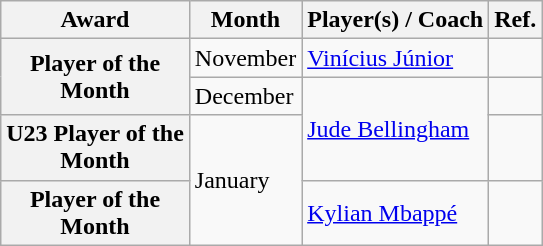<table class="wikitable">
<tr>
<th>Award</th>
<th>Month</th>
<th>Player(s) / Coach</th>
<th>Ref.</th>
</tr>
<tr>
<th rowspan="2">Player of the<br>Month</th>
<td>November</td>
<td> <a href='#'>Vinícius Júnior</a></td>
<td align=center></td>
</tr>
<tr>
<td>December</td>
<td rowspan="2"> <a href='#'>Jude Bellingham</a></td>
<td align=center></td>
</tr>
<tr>
<th>U23 Player of the<br>Month</th>
<td rowspan="2">January</td>
<td align=center></td>
</tr>
<tr>
<th>Player of the<br>Month</th>
<td> <a href='#'>Kylian Mbappé</a></td>
<td align=center></td>
</tr>
</table>
